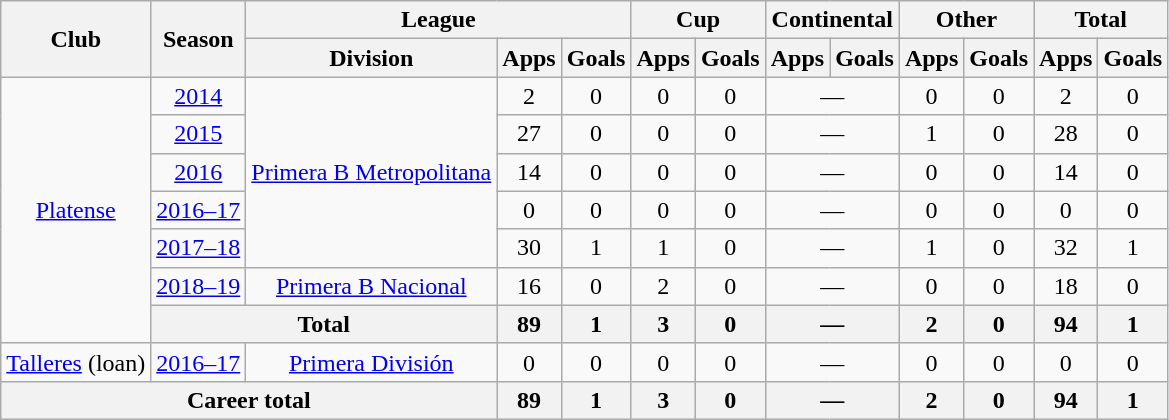<table class="wikitable" style="text-align:center">
<tr>
<th rowspan="2">Club</th>
<th rowspan="2">Season</th>
<th colspan="3">League</th>
<th colspan="2">Cup</th>
<th colspan="2">Continental</th>
<th colspan="2">Other</th>
<th colspan="2">Total</th>
</tr>
<tr>
<th>Division</th>
<th>Apps</th>
<th>Goals</th>
<th>Apps</th>
<th>Goals</th>
<th>Apps</th>
<th>Goals</th>
<th>Apps</th>
<th>Goals</th>
<th>Apps</th>
<th>Goals</th>
</tr>
<tr>
<td rowspan="7"><a href='#'>Platense</a></td>
<td><a href='#'>2014</a></td>
<td rowspan="5"><a href='#'>Primera B Metropolitana</a></td>
<td>2</td>
<td>0</td>
<td>0</td>
<td>0</td>
<td colspan="2">—</td>
<td>0</td>
<td>0</td>
<td>2</td>
<td>0</td>
</tr>
<tr>
<td><a href='#'>2015</a></td>
<td>27</td>
<td>0</td>
<td>0</td>
<td>0</td>
<td colspan="2">—</td>
<td>1</td>
<td>0</td>
<td>28</td>
<td>0</td>
</tr>
<tr>
<td><a href='#'>2016</a></td>
<td>14</td>
<td>0</td>
<td>0</td>
<td>0</td>
<td colspan="2">—</td>
<td>0</td>
<td>0</td>
<td>14</td>
<td>0</td>
</tr>
<tr>
<td><a href='#'>2016–17</a></td>
<td>0</td>
<td>0</td>
<td>0</td>
<td>0</td>
<td colspan="2">—</td>
<td>0</td>
<td>0</td>
<td>0</td>
<td>0</td>
</tr>
<tr>
<td><a href='#'>2017–18</a></td>
<td>30</td>
<td>1</td>
<td>1</td>
<td>0</td>
<td colspan="2">—</td>
<td>1</td>
<td>0</td>
<td>32</td>
<td>1</td>
</tr>
<tr>
<td><a href='#'>2018–19</a></td>
<td rowspan="1"><a href='#'>Primera B Nacional</a></td>
<td>16</td>
<td>0</td>
<td>2</td>
<td>0</td>
<td colspan="2">—</td>
<td>0</td>
<td>0</td>
<td>18</td>
<td>0</td>
</tr>
<tr>
<th colspan="2">Total</th>
<th>89</th>
<th>1</th>
<th>3</th>
<th>0</th>
<th colspan="2">—</th>
<th>2</th>
<th>0</th>
<th>94</th>
<th>1</th>
</tr>
<tr>
<td rowspan="1"><a href='#'>Talleres</a> (loan)</td>
<td><a href='#'>2016–17</a></td>
<td rowspan="1"><a href='#'>Primera División</a></td>
<td>0</td>
<td>0</td>
<td>0</td>
<td>0</td>
<td colspan="2">—</td>
<td>0</td>
<td>0</td>
<td>0</td>
<td>0</td>
</tr>
<tr>
<th colspan="3">Career total</th>
<th>89</th>
<th>1</th>
<th>3</th>
<th>0</th>
<th colspan="2">—</th>
<th>2</th>
<th>0</th>
<th>94</th>
<th>1</th>
</tr>
</table>
